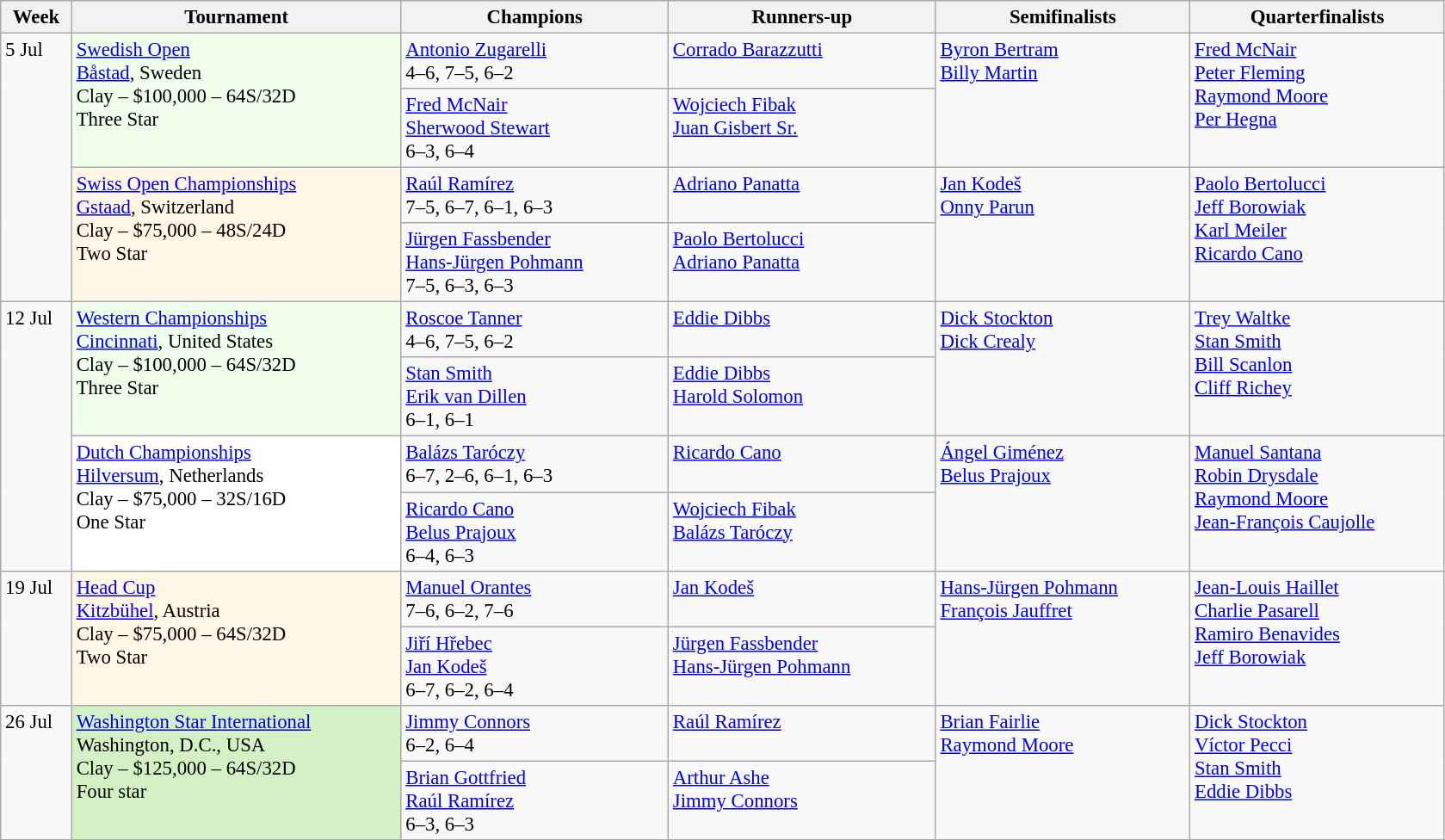<table class=wikitable style=font-size:95%>
<tr>
<th style="width:48px;">Week</th>
<th style="width:248px;">Tournament</th>
<th style="width:200px;">Champions</th>
<th style="width:200px;">Runners-up</th>
<th style="width:190px;">Semifinalists</th>
<th style="width:190px;">Quarterfinalists</th>
</tr>
<tr valign=top>
<td rowspan=4>5 Jul</td>
<td style="background:#F0FFEC;" rowspan="2"><a href='#'>Swedish Open</a> <br> <a href='#'>Båstad</a>, Sweden <br> Clay – $100,000 – 64S/32D <br> Three Star</td>
<td> <a href='#'>Antonio Zugarelli</a> <br> 4–6, 7–5, 6–2</td>
<td> <a href='#'>Corrado Barazzutti</a></td>
<td rowspan=2> <a href='#'>Byron Bertram</a> <br>  <a href='#'>Billy Martin</a></td>
<td rowspan=2> <a href='#'>Fred McNair</a> <br>  <a href='#'>Peter Fleming</a> <br>  <a href='#'>Raymond Moore</a> <br>  <a href='#'>Per Hegna</a></td>
</tr>
<tr valign=top>
<td> <a href='#'>Fred McNair</a> <br>  <a href='#'>Sherwood Stewart</a> <br> 6–3, 6–4</td>
<td> <a href='#'>Wojciech Fibak</a> <br>  <a href='#'>Juan Gisbert Sr.</a></td>
</tr>
<tr valign=top>
<td style="background:#FFF6E6 ;" rowspan="2"><a href='#'>Swiss Open Championships</a> <br> <a href='#'>Gstaad</a>, Switzerland <br> Clay – $75,000 – 48S/24D <br> Two Star</td>
<td> <a href='#'>Raúl Ramírez</a> <br> 7–5, 6–7, 6–1, 6–3</td>
<td> <a href='#'>Adriano Panatta</a></td>
<td rowspan=2> <a href='#'>Jan Kodeš</a> <br>  <a href='#'>Onny Parun</a></td>
<td rowspan=2> <a href='#'>Paolo Bertolucci</a> <br>  <a href='#'>Jeff Borowiak</a> <br>  <a href='#'>Karl Meiler</a> <br>  <a href='#'>Ricardo Cano</a></td>
</tr>
<tr valign=top>
<td> <a href='#'>Jürgen Fassbender</a> <br>  <a href='#'>Hans-Jürgen Pohmann</a> <br> 7–5, 6–3, 6–3</td>
<td> <a href='#'>Paolo Bertolucci</a> <br>  <a href='#'>Adriano Panatta</a></td>
</tr>
<tr valign=top>
<td rowspan=4>12 Jul</td>
<td style="background:#F0FFEC;" rowspan="2"><a href='#'>Western Championships</a> <br> <a href='#'>Cincinnati</a>, United States <br> Clay – $100,000 – 64S/32D <br> Three Star</td>
<td> <a href='#'>Roscoe Tanner</a> <br> 4–6, 7–5, 6–2</td>
<td> <a href='#'>Eddie Dibbs</a></td>
<td rowspan=2> <a href='#'>Dick Stockton</a> <br>  <a href='#'>Dick Crealy</a></td>
<td rowspan=2> <a href='#'>Trey Waltke</a> <br>  <a href='#'>Stan Smith</a> <br>  <a href='#'>Bill Scanlon</a> <br>  <a href='#'>Cliff Richey</a></td>
</tr>
<tr valign=top>
<td> <a href='#'>Stan Smith</a> <br>  <a href='#'>Erik van Dillen</a> <br> 6–1, 6–1</td>
<td> <a href='#'>Eddie Dibbs</a> <br>  <a href='#'>Harold Solomon</a></td>
</tr>
<tr valign=top>
<td style="background:#fff;" rowspan="2"><a href='#'>Dutch Championships</a> <br> <a href='#'>Hilversum</a>, Netherlands <br> Clay – $75,000 – 32S/16D <br> One Star</td>
<td> <a href='#'>Balázs Taróczy</a> <br> 6–7, 2–6, 6–1, 6–3</td>
<td> <a href='#'>Ricardo Cano</a></td>
<td rowspan=2> <a href='#'>Ángel Giménez</a> <br>  <a href='#'>Belus Prajoux</a></td>
<td rowspan=2> <a href='#'>Manuel Santana</a> <br>  <a href='#'>Robin Drysdale</a> <br>  <a href='#'>Raymond Moore</a> <br>  <a href='#'>Jean-François Caujolle</a></td>
</tr>
<tr valign=top>
<td> <a href='#'>Ricardo Cano</a> <br>  <a href='#'>Belus Prajoux</a> <br> 6–4, 6–3</td>
<td> <a href='#'>Wojciech Fibak</a> <br>  <a href='#'>Balázs Taróczy</a></td>
</tr>
<tr valign=top>
<td rowspan=2>19 Jul</td>
<td style="background:#FFF6E6 ;" rowspan="2"><a href='#'>Head Cup</a> <br> <a href='#'>Kitzbühel</a>, Austria <br> Clay – $75,000 – 64S/32D <br> Two Star</td>
<td> <a href='#'>Manuel Orantes</a> <br> 7–6, 6–2, 7–6</td>
<td> <a href='#'>Jan Kodeš</a></td>
<td rowspan=2> <a href='#'>Hans-Jürgen Pohmann</a> <br>  <a href='#'>François Jauffret</a></td>
<td rowspan=2> <a href='#'>Jean-Louis Haillet</a> <br>  <a href='#'>Charlie Pasarell</a> <br>  <a href='#'>Ramiro Benavides</a> <br>  <a href='#'>Jeff Borowiak</a></td>
</tr>
<tr valign=top>
<td> <a href='#'>Jiří Hřebec</a> <br>  <a href='#'>Jan Kodeš</a> <br> 6–7, 6–2, 6–4</td>
<td> <a href='#'>Jürgen Fassbender</a> <br>  <a href='#'>Hans-Jürgen Pohmann</a></td>
</tr>
<tr valign=top>
<td rowspan=2>26 Jul</td>
<td style="background:#D4F1C5;" rowspan="2"><a href='#'>Washington Star International</a> <br> Washington, D.C., USA <br> Clay – $125,000 – 64S/32D <br> Four star</td>
<td> <a href='#'>Jimmy Connors</a> <br> 6–2, 6–4</td>
<td> <a href='#'>Raúl Ramírez</a></td>
<td rowspan=2> <a href='#'>Brian Fairlie</a> <br>  <a href='#'>Raymond Moore</a></td>
<td rowspan=2> <a href='#'>Dick Stockton</a> <br>  <a href='#'>Víctor Pecci</a> <br>  <a href='#'>Stan Smith</a> <br>  <a href='#'>Eddie Dibbs</a></td>
</tr>
<tr valign=top>
<td> <a href='#'>Brian Gottfried</a> <br>  <a href='#'>Raúl Ramírez</a> <br> 6–3, 6–3</td>
<td> <a href='#'>Arthur Ashe</a> <br>  <a href='#'>Jimmy Connors</a></td>
</tr>
</table>
